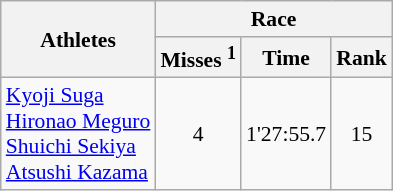<table class="wikitable" border="1" style="font-size:90%">
<tr>
<th rowspan=2>Athletes</th>
<th colspan=3>Race</th>
</tr>
<tr>
<th>Misses <sup>1</sup></th>
<th>Time</th>
<th>Rank</th>
</tr>
<tr>
<td><a href='#'>Kyoji Suga</a><br><a href='#'>Hironao Meguro</a><br><a href='#'>Shuichi Sekiya</a><br><a href='#'>Atsushi Kazama</a></td>
<td align=center>4</td>
<td align=center>1'27:55.7</td>
<td align=center>15</td>
</tr>
</table>
